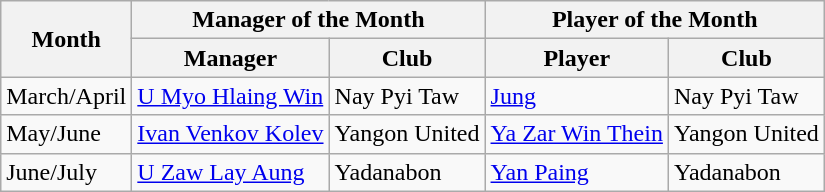<table class="wikitable">
<tr>
<th rowspan="2">Month</th>
<th colspan="2">Manager of the Month</th>
<th colspan="2">Player of the Month</th>
</tr>
<tr>
<th>Manager</th>
<th>Club</th>
<th>Player</th>
<th>Club</th>
</tr>
<tr>
<td>March/April</td>
<td> <a href='#'>U Myo Hlaing Win</a></td>
<td>Nay Pyi Taw</td>
<td> <a href='#'>Jung</a></td>
<td>Nay Pyi Taw</td>
</tr>
<tr>
<td>May/June</td>
<td> <a href='#'>Ivan Venkov Kolev</a></td>
<td>Yangon United</td>
<td> <a href='#'>Ya Zar Win Thein</a></td>
<td>Yangon United</td>
</tr>
<tr>
<td>June/July</td>
<td> <a href='#'>U Zaw Lay Aung</a></td>
<td>Yadanabon</td>
<td> <a href='#'>Yan Paing</a></td>
<td>Yadanabon</td>
</tr>
</table>
